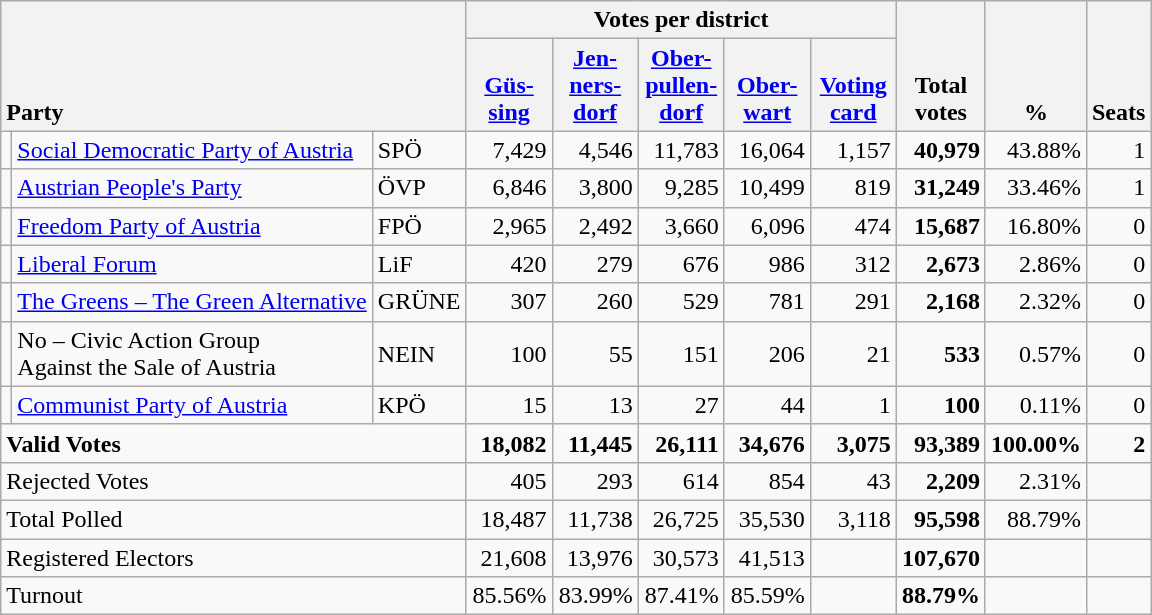<table class="wikitable" border="1" style="text-align:right;">
<tr>
<th style="text-align:left;" valign=bottom rowspan=2 colspan=3>Party</th>
<th colspan=5>Votes per district</th>
<th align=center valign=bottom rowspan=2 width="50">Total<br>votes</th>
<th align=center valign=bottom rowspan=2 width="50">%</th>
<th align=center valign=bottom rowspan=2>Seats</th>
</tr>
<tr>
<th align=center valign=bottom width="50"><a href='#'>Güs-<br>sing</a></th>
<th align=center valign=bottom width="50"><a href='#'>Jen-<br>ners-<br>dorf</a></th>
<th align=center valign=bottom width="50"><a href='#'>Ober-<br>pullen-<br>dorf</a></th>
<th align=center valign=bottom width="50"><a href='#'>Ober-<br>wart</a></th>
<th align=center valign=bottom width="50"><a href='#'>Voting<br>card</a></th>
</tr>
<tr>
<td></td>
<td align=left><a href='#'>Social Democratic Party of Austria</a></td>
<td align=left>SPÖ</td>
<td>7,429</td>
<td>4,546</td>
<td>11,783</td>
<td>16,064</td>
<td>1,157</td>
<td><strong>40,979</strong></td>
<td>43.88%</td>
<td>1</td>
</tr>
<tr>
<td></td>
<td align=left><a href='#'>Austrian People's Party</a></td>
<td align=left>ÖVP</td>
<td>6,846</td>
<td>3,800</td>
<td>9,285</td>
<td>10,499</td>
<td>819</td>
<td><strong>31,249</strong></td>
<td>33.46%</td>
<td>1</td>
</tr>
<tr>
<td></td>
<td align=left><a href='#'>Freedom Party of Austria</a></td>
<td align=left>FPÖ</td>
<td>2,965</td>
<td>2,492</td>
<td>3,660</td>
<td>6,096</td>
<td>474</td>
<td><strong>15,687</strong></td>
<td>16.80%</td>
<td>0</td>
</tr>
<tr>
<td></td>
<td align=left><a href='#'>Liberal Forum</a></td>
<td align=left>LiF</td>
<td>420</td>
<td>279</td>
<td>676</td>
<td>986</td>
<td>312</td>
<td><strong>2,673</strong></td>
<td>2.86%</td>
<td>0</td>
</tr>
<tr>
<td></td>
<td align=left style="white-space: nowrap;"><a href='#'>The Greens – The Green Alternative</a></td>
<td align=left>GRÜNE</td>
<td>307</td>
<td>260</td>
<td>529</td>
<td>781</td>
<td>291</td>
<td><strong>2,168</strong></td>
<td>2.32%</td>
<td>0</td>
</tr>
<tr>
<td></td>
<td align=left>No – Civic Action Group<br>Against the Sale of Austria</td>
<td align=left>NEIN</td>
<td>100</td>
<td>55</td>
<td>151</td>
<td>206</td>
<td>21</td>
<td><strong>533</strong></td>
<td>0.57%</td>
<td>0</td>
</tr>
<tr>
<td></td>
<td align=left><a href='#'>Communist Party of Austria</a></td>
<td align=left>KPÖ</td>
<td>15</td>
<td>13</td>
<td>27</td>
<td>44</td>
<td>1</td>
<td><strong>100</strong></td>
<td>0.11%</td>
<td>0</td>
</tr>
<tr style="font-weight:bold">
<td align=left colspan=3>Valid Votes</td>
<td>18,082</td>
<td>11,445</td>
<td>26,111</td>
<td>34,676</td>
<td>3,075</td>
<td>93,389</td>
<td>100.00%</td>
<td>2</td>
</tr>
<tr>
<td align=left colspan=3>Rejected Votes</td>
<td>405</td>
<td>293</td>
<td>614</td>
<td>854</td>
<td>43</td>
<td><strong>2,209</strong></td>
<td>2.31%</td>
<td></td>
</tr>
<tr>
<td align=left colspan=3>Total Polled</td>
<td>18,487</td>
<td>11,738</td>
<td>26,725</td>
<td>35,530</td>
<td>3,118</td>
<td><strong>95,598</strong></td>
<td>88.79%</td>
<td></td>
</tr>
<tr>
<td align=left colspan=3>Registered Electors</td>
<td>21,608</td>
<td>13,976</td>
<td>30,573</td>
<td>41,513</td>
<td></td>
<td><strong>107,670</strong></td>
<td></td>
<td></td>
</tr>
<tr>
<td align=left colspan=3>Turnout</td>
<td>85.56%</td>
<td>83.99%</td>
<td>87.41%</td>
<td>85.59%</td>
<td></td>
<td><strong>88.79%</strong></td>
<td></td>
<td></td>
</tr>
</table>
